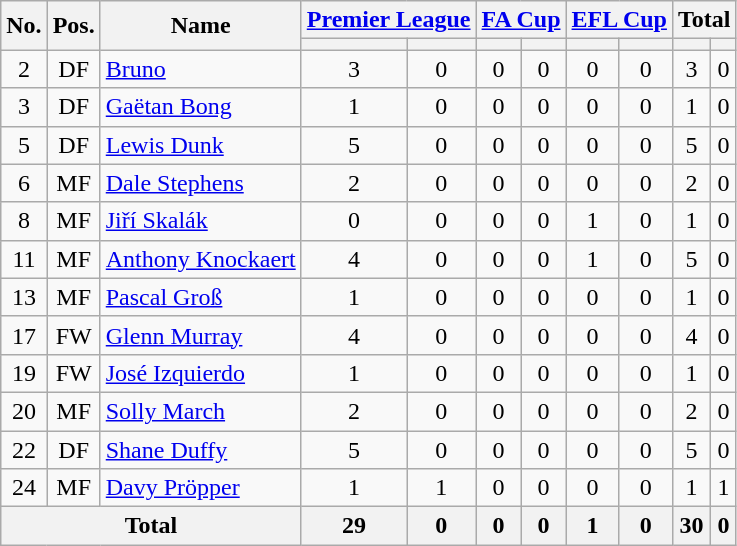<table class="wikitable sortable" style="text-align: center;">
<tr>
<th rowspan="2">No.</th>
<th rowspan="2">Pos.</th>
<th rowspan="2">Name</th>
<th colspan="2"><a href='#'>Premier League</a></th>
<th colspan="2"><a href='#'>FA Cup</a></th>
<th colspan="2"><a href='#'>EFL Cup</a></th>
<th colspan="2">Total</th>
</tr>
<tr>
<th></th>
<th></th>
<th></th>
<th></th>
<th></th>
<th></th>
<th></th>
<th></th>
</tr>
<tr>
<td>2</td>
<td>DF</td>
<td align=left> <a href='#'>Bruno</a></td>
<td>3</td>
<td>0</td>
<td>0</td>
<td>0</td>
<td>0</td>
<td>0</td>
<td>3</td>
<td>0</td>
</tr>
<tr>
<td>3</td>
<td>DF</td>
<td align=left> <a href='#'>Gaëtan Bong</a></td>
<td>1</td>
<td>0</td>
<td>0</td>
<td>0</td>
<td>0</td>
<td>0</td>
<td>1</td>
<td>0</td>
</tr>
<tr>
<td>5</td>
<td>DF</td>
<td align=left> <a href='#'>Lewis Dunk</a></td>
<td>5</td>
<td>0</td>
<td>0</td>
<td>0</td>
<td>0</td>
<td>0</td>
<td>5</td>
<td>0</td>
</tr>
<tr>
<td>6</td>
<td>MF</td>
<td align=left> <a href='#'>Dale Stephens</a></td>
<td>2</td>
<td>0</td>
<td>0</td>
<td>0</td>
<td>0</td>
<td>0</td>
<td>2</td>
<td>0</td>
</tr>
<tr>
<td>8</td>
<td>MF</td>
<td align=left> <a href='#'>Jiří Skalák</a></td>
<td>0</td>
<td>0</td>
<td>0</td>
<td>0</td>
<td>1</td>
<td>0</td>
<td>1</td>
<td>0</td>
</tr>
<tr>
<td>11</td>
<td>MF</td>
<td align=left> <a href='#'>Anthony Knockaert</a></td>
<td>4</td>
<td>0</td>
<td>0</td>
<td>0</td>
<td>1</td>
<td>0</td>
<td>5</td>
<td>0</td>
</tr>
<tr>
<td>13</td>
<td>MF</td>
<td align=left> <a href='#'>Pascal Groß</a></td>
<td>1</td>
<td>0</td>
<td>0</td>
<td>0</td>
<td>0</td>
<td>0</td>
<td>1</td>
<td>0</td>
</tr>
<tr>
<td>17</td>
<td>FW</td>
<td align=left> <a href='#'>Glenn Murray</a></td>
<td>4</td>
<td>0</td>
<td>0</td>
<td>0</td>
<td>0</td>
<td>0</td>
<td>4</td>
<td>0</td>
</tr>
<tr>
<td>19</td>
<td>FW</td>
<td align=left> <a href='#'>José Izquierdo</a></td>
<td>1</td>
<td>0</td>
<td>0</td>
<td>0</td>
<td>0</td>
<td>0</td>
<td>1</td>
<td>0</td>
</tr>
<tr>
<td>20</td>
<td>MF</td>
<td align=left> <a href='#'>Solly March</a></td>
<td>2</td>
<td>0</td>
<td>0</td>
<td>0</td>
<td>0</td>
<td>0</td>
<td>2</td>
<td>0</td>
</tr>
<tr>
<td>22</td>
<td>DF</td>
<td align=left> <a href='#'>Shane Duffy</a></td>
<td>5</td>
<td>0</td>
<td>0</td>
<td>0</td>
<td>0</td>
<td>0</td>
<td>5</td>
<td>0</td>
</tr>
<tr>
<td>24</td>
<td>MF</td>
<td align=left> <a href='#'>Davy Pröpper</a></td>
<td>1</td>
<td>1</td>
<td>0</td>
<td>0</td>
<td>0</td>
<td>0</td>
<td>1</td>
<td>1</td>
</tr>
<tr>
<th colspan=3>Total</th>
<th>29</th>
<th>0</th>
<th>0</th>
<th>0</th>
<th>1</th>
<th>0</th>
<th>30</th>
<th>0</th>
</tr>
</table>
